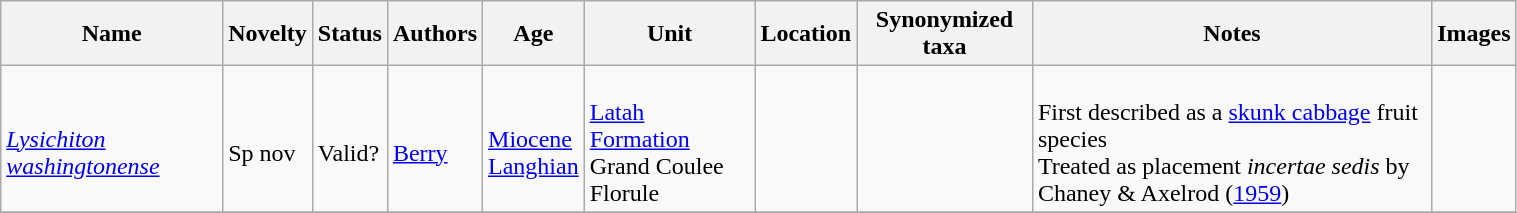<table class="wikitable sortable" align="center" width="80%">
<tr>
<th>Name</th>
<th>Novelty</th>
<th>Status</th>
<th>Authors</th>
<th>Age</th>
<th>Unit</th>
<th>Location</th>
<th>Synonymized taxa</th>
<th>Notes</th>
<th>Images</th>
</tr>
<tr>
<td><br><em><a href='#'>Lysichiton washingtonense</a></em></td>
<td><br>Sp nov</td>
<td><br>Valid?</td>
<td><br><a href='#'>Berry</a></td>
<td><br><a href='#'>Miocene</a><br><a href='#'>Langhian</a></td>
<td><br><a href='#'>Latah Formation</a><br>Grand Coulee Florule</td>
<td><br><br></td>
<td></td>
<td><br>First described as a <a href='#'>skunk cabbage</a> fruit species<br>Treated as placement <em>incertae sedis</em> by Chaney & Axelrod (<a href='#'>1959</a>)</td>
<td><br></td>
</tr>
<tr>
</tr>
</table>
